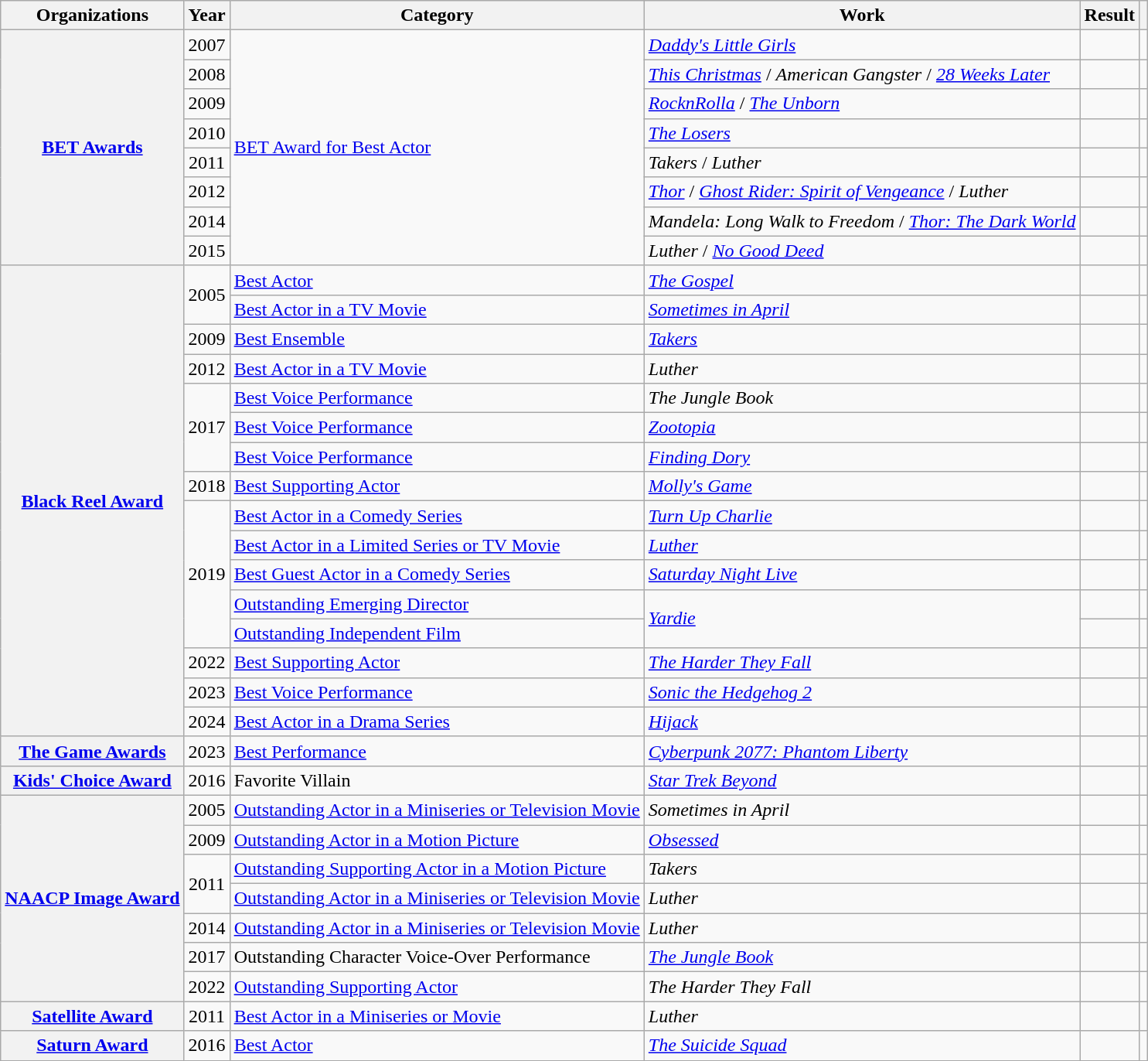<table class= "wikitable plainrowheaders sortable">
<tr>
<th>Organizations</th>
<th scope="col">Year</th>
<th scope="col">Category</th>
<th scope="col">Work</th>
<th scope="col">Result</th>
<th scope="col" class="unsortable"></th>
</tr>
<tr>
<th scope="row" rowspan="8"><a href='#'>BET Awards</a></th>
<td style="text-align:center;">2007</td>
<td rowspan=8><a href='#'>BET Award for Best Actor</a></td>
<td><em><a href='#'>Daddy's Little Girls</a></em></td>
<td></td>
<td style="text-align:center;"></td>
</tr>
<tr>
<td style="text-align:center;">2008</td>
<td><em><a href='#'>This Christmas</a></em> / <em>American Gangster</em> / <em><a href='#'>28 Weeks Later</a></em></td>
<td></td>
<td style="text-align:center;"></td>
</tr>
<tr>
<td style="text-align:center;">2009</td>
<td><em><a href='#'>RocknRolla</a></em> / <em><a href='#'>The Unborn</a></em></td>
<td></td>
<td style="text-align:center;"></td>
</tr>
<tr>
<td style="text-align:center;">2010</td>
<td><em><a href='#'>The Losers</a></em></td>
<td></td>
<td style="text-align:center;"></td>
</tr>
<tr>
<td style="text-align:center;">2011</td>
<td><em>Takers</em> / <em>Luther</em></td>
<td></td>
<td style="text-align:center;"></td>
</tr>
<tr>
<td style="text-align:center;">2012</td>
<td><em><a href='#'>Thor</a></em> / <em><a href='#'>Ghost Rider: Spirit of Vengeance</a></em> / <em>Luther</em></td>
<td></td>
<td style="text-align:center;"></td>
</tr>
<tr>
<td style="text-align:center;">2014</td>
<td><em>Mandela: Long Walk to Freedom</em> / <em><a href='#'>Thor: The Dark World</a></em></td>
<td></td>
<td style="text-align:center;"></td>
</tr>
<tr>
<td style="text-align:center;">2015</td>
<td><em>Luther</em> / <em><a href='#'>No Good Deed</a></em></td>
<td></td>
<td style="text-align:center;"></td>
</tr>
<tr>
<th scope="row" rowspan="16"><a href='#'>Black Reel Award</a></th>
<td style="text-align:center;", rowspan=2>2005</td>
<td><a href='#'>Best Actor</a></td>
<td><em><a href='#'>The Gospel</a></em></td>
<td></td>
<td style="text-align:center;"></td>
</tr>
<tr>
<td><a href='#'>Best Actor in a TV Movie</a></td>
<td><em><a href='#'>Sometimes in April</a></em></td>
<td></td>
<td style="text-align:center;"></td>
</tr>
<tr>
<td style="text-align:center;">2009</td>
<td><a href='#'>Best Ensemble</a></td>
<td><em><a href='#'>Takers</a></em></td>
<td></td>
<td style="text-align:center;"></td>
</tr>
<tr>
<td style="text-align:center;">2012</td>
<td><a href='#'>Best Actor in a TV Movie</a></td>
<td><em>Luther</em></td>
<td></td>
<td style="text-align:center;"></td>
</tr>
<tr>
<td style="text-align:center;", rowspan=3>2017</td>
<td><a href='#'>Best Voice Performance</a></td>
<td><em>The Jungle Book</em></td>
<td></td>
<td style="text-align:center;"></td>
</tr>
<tr>
<td><a href='#'>Best Voice Performance</a></td>
<td><em><a href='#'>Zootopia</a></em></td>
<td></td>
<td style="text-align:center;"></td>
</tr>
<tr>
<td><a href='#'>Best Voice Performance</a></td>
<td><em><a href='#'>Finding Dory</a></em></td>
<td></td>
<td style="text-align:center;"></td>
</tr>
<tr>
<td style="text-align:center;">2018</td>
<td><a href='#'>Best Supporting Actor</a></td>
<td><em><a href='#'>Molly's Game</a></em></td>
<td></td>
<td style="text-align:center;"></td>
</tr>
<tr>
<td style="text-align:center;", rowspan=5>2019</td>
<td><a href='#'>Best Actor in a Comedy Series</a></td>
<td><em><a href='#'>Turn Up Charlie</a></em></td>
<td></td>
<td style="text-align:center;"></td>
</tr>
<tr>
<td><a href='#'>Best Actor in a Limited Series or TV Movie</a></td>
<td><em><a href='#'>Luther</a></em></td>
<td></td>
<td style="text-align:center;"></td>
</tr>
<tr>
<td><a href='#'>Best Guest Actor in a Comedy Series</a></td>
<td><em><a href='#'>Saturday Night Live</a></em></td>
<td></td>
<td style="text-align:center;"></td>
</tr>
<tr>
<td><a href='#'>Outstanding Emerging Director</a></td>
<td rowspan=2><em><a href='#'>Yardie</a></em></td>
<td></td>
<td style="text-align:center;"></td>
</tr>
<tr>
<td><a href='#'>Outstanding Independent Film</a></td>
<td></td>
<td style="text-align:center;"></td>
</tr>
<tr>
<td style="text-align:center;", rowspan=1>2022</td>
<td><a href='#'>Best Supporting Actor</a></td>
<td rowspan=1><em><a href='#'>The Harder They Fall</a></em></td>
<td></td>
<td style="text-align:center;"></td>
</tr>
<tr>
<td style="text-align:center;">2023</td>
<td><a href='#'>Best Voice Performance</a></td>
<td><em><a href='#'>Sonic the Hedgehog 2</a></em></td>
<td></td>
<td style="text-align:center;"></td>
</tr>
<tr>
<td style="text-align:center;">2024</td>
<td><a href='#'>Best Actor in a Drama Series</a></td>
<td><em><a href='#'>Hijack</a></em></td>
<td></td>
<td style="text-align:center;"></td>
</tr>
<tr>
<th scope="row" rowspan="1"><a href='#'>The Game Awards</a></th>
<td style="text-align:center;">2023</td>
<td><a href='#'>Best Performance</a></td>
<td><em><a href='#'>Cyberpunk 2077: Phantom Liberty</a></em></td>
<td></td>
<td style="text-align:center;"></td>
</tr>
<tr>
<th scope="row" rowspan="1"><a href='#'>Kids' Choice Award</a></th>
<td style="text-align:center;">2016</td>
<td>Favorite Villain</td>
<td><em><a href='#'>Star Trek Beyond</a></em></td>
<td></td>
<td style="text-align:center;"></td>
</tr>
<tr>
<th scope="row" rowspan="7"><a href='#'>NAACP Image Award</a></th>
<td style="text-align:center;">2005</td>
<td><a href='#'>Outstanding Actor in a Miniseries or Television Movie</a></td>
<td><em>Sometimes in April</em></td>
<td></td>
<td style="text-align:center;"></td>
</tr>
<tr>
<td style="text-align:center;">2009</td>
<td><a href='#'>Outstanding Actor in a Motion Picture</a></td>
<td><em><a href='#'>Obsessed</a></em></td>
<td></td>
<td style="text-align:center;"></td>
</tr>
<tr>
<td style="text-align:center;", rowspan=2>2011</td>
<td><a href='#'>Outstanding Supporting Actor in a Motion Picture</a></td>
<td><em>Takers</em></td>
<td></td>
<td style="text-align:center;"></td>
</tr>
<tr>
<td><a href='#'>Outstanding Actor in a Miniseries or Television Movie</a></td>
<td><em>Luther</em></td>
<td></td>
<td style="text-align:center;"></td>
</tr>
<tr>
<td style="text-align:center;">2014</td>
<td><a href='#'>Outstanding Actor in a Miniseries or Television Movie</a></td>
<td><em>Luther</em></td>
<td></td>
<td style="text-align:center;"></td>
</tr>
<tr>
<td style="text-align:center;">2017</td>
<td>Outstanding Character Voice-Over Performance</td>
<td><em><a href='#'>The Jungle Book</a></em></td>
<td></td>
<td style="text-align:center;"></td>
</tr>
<tr>
<td style="text-align:center;">2022</td>
<td><a href='#'>Outstanding Supporting Actor</a></td>
<td><em>The Harder They Fall</em></td>
<td></td>
<td style="text-align:center;"></td>
</tr>
<tr>
<th scope="row" rowspan="1"><a href='#'>Satellite Award</a></th>
<td style="text-align:center;">2011</td>
<td><a href='#'>Best Actor in a Miniseries or Movie</a></td>
<td><em>Luther</em></td>
<td></td>
<td style="text-align:center;"></td>
</tr>
<tr>
<th scope="row" rowspan="1"><a href='#'>Saturn Award</a></th>
<td style="text-align:center;">2016</td>
<td><a href='#'>Best Actor</a></td>
<td><em><a href='#'>The Suicide Squad</a></em></td>
<td></td>
<td style="text-align:center;"></td>
</tr>
<tr>
</tr>
</table>
